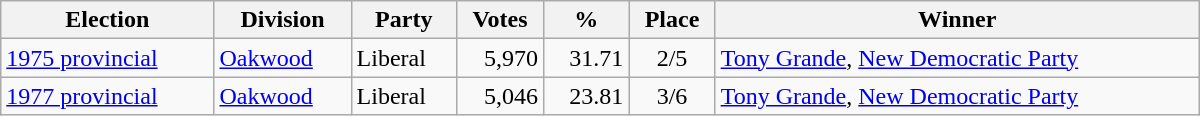<table class="wikitable" width="800">
<tr>
<th align="left">Election</th>
<th align="left">Division</th>
<th align="left">Party</th>
<th align="right">Votes</th>
<th align="right">%</th>
<th align="center">Place</th>
<th align="center">Winner</th>
</tr>
<tr>
<td align="left"><a href='#'>1975 provincial</a></td>
<td align="left"><a href='#'>Oakwood</a></td>
<td align="left">Liberal</td>
<td align="right">5,970</td>
<td align="right">31.71</td>
<td align="center">2/5</td>
<td align="left"><a href='#'>Tony Grande</a>, <a href='#'>New Democratic Party</a></td>
</tr>
<tr>
<td align="left"><a href='#'>1977 provincial</a></td>
<td align="left"><a href='#'>Oakwood</a></td>
<td align="left">Liberal</td>
<td align="right">5,046</td>
<td align="right">23.81</td>
<td align="center">3/6</td>
<td align="left"><a href='#'>Tony Grande</a>, <a href='#'>New Democratic Party</a></td>
</tr>
</table>
